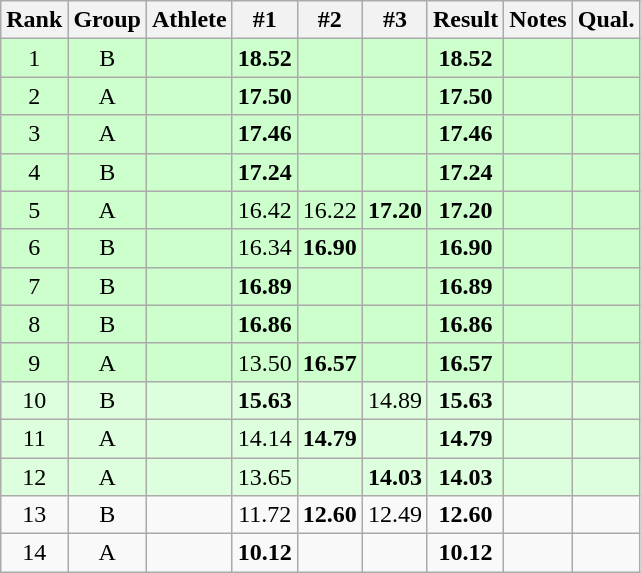<table class="wikitable sortable" style="text-align:center">
<tr>
<th>Rank</th>
<th>Group</th>
<th>Athlete</th>
<th>#1</th>
<th>#2</th>
<th>#3</th>
<th>Result</th>
<th>Notes</th>
<th>Qual.</th>
</tr>
<tr bgcolor=ccffcc>
<td>1</td>
<td>B</td>
<td align="left"></td>
<td><strong>18.52</strong></td>
<td></td>
<td></td>
<td><strong>18.52</strong></td>
<td></td>
<td></td>
</tr>
<tr bgcolor=ccffcc>
<td>2</td>
<td>A</td>
<td align="left"></td>
<td><strong>17.50</strong></td>
<td></td>
<td></td>
<td><strong>17.50</strong></td>
<td></td>
<td></td>
</tr>
<tr bgcolor=ccffcc>
<td>3</td>
<td>A</td>
<td align="left"></td>
<td><strong>17.46</strong></td>
<td></td>
<td></td>
<td><strong>17.46</strong></td>
<td></td>
<td></td>
</tr>
<tr bgcolor=ccffcc>
<td>4</td>
<td>B</td>
<td align="left"></td>
<td><strong>17.24</strong></td>
<td></td>
<td></td>
<td><strong>17.24</strong></td>
<td></td>
<td></td>
</tr>
<tr bgcolor=ccffcc>
<td>5</td>
<td>A</td>
<td align="left"></td>
<td>16.42</td>
<td>16.22</td>
<td><strong>17.20</strong></td>
<td><strong>17.20</strong></td>
<td></td>
<td></td>
</tr>
<tr bgcolor=ccffcc>
<td>6</td>
<td>B</td>
<td align="left"></td>
<td>16.34</td>
<td><strong>16.90</strong></td>
<td></td>
<td><strong>16.90</strong></td>
<td></td>
<td></td>
</tr>
<tr bgcolor=ccffcc>
<td>7</td>
<td>B</td>
<td align="left"></td>
<td><strong>16.89</strong></td>
<td></td>
<td></td>
<td><strong>16.89</strong></td>
<td></td>
<td></td>
</tr>
<tr bgcolor=ccffcc>
<td>8</td>
<td>B</td>
<td align="left"></td>
<td><strong>16.86</strong></td>
<td></td>
<td></td>
<td><strong>16.86</strong></td>
<td></td>
<td></td>
</tr>
<tr bgcolor=ccffcc>
<td>9</td>
<td>A</td>
<td align="left"></td>
<td>13.50</td>
<td><strong>16.57</strong></td>
<td></td>
<td><strong>16.57</strong></td>
<td></td>
<td></td>
</tr>
<tr bgcolor=ddffdd>
<td>10</td>
<td>B</td>
<td align="left"></td>
<td><strong>15.63</strong></td>
<td></td>
<td>14.89</td>
<td><strong>15.63</strong></td>
<td></td>
<td></td>
</tr>
<tr bgcolor=ddffdd>
<td>11</td>
<td>A</td>
<td align="left"></td>
<td>14.14</td>
<td><strong>14.79</strong></td>
<td></td>
<td><strong>14.79</strong></td>
<td></td>
<td></td>
</tr>
<tr bgcolor=ddffdd>
<td>12</td>
<td>A</td>
<td align="left"></td>
<td>13.65</td>
<td></td>
<td><strong>14.03</strong></td>
<td><strong>14.03</strong></td>
<td></td>
<td></td>
</tr>
<tr>
<td>13</td>
<td>B</td>
<td align="left"></td>
<td>11.72</td>
<td><strong>12.60</strong></td>
<td>12.49</td>
<td><strong>12.60</strong></td>
<td></td>
<td></td>
</tr>
<tr>
<td>14</td>
<td>A</td>
<td align="left"></td>
<td><strong>10.12</strong></td>
<td></td>
<td></td>
<td><strong>10.12</strong></td>
<td></td>
<td></td>
</tr>
</table>
